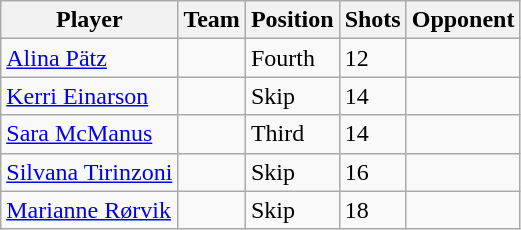<table class="wikitable sortable">
<tr>
<th>Player</th>
<th>Team</th>
<th>Position</th>
<th>Shots</th>
<th>Opponent</th>
</tr>
<tr>
<td><a href='#'>Alina Pätz</a></td>
<td></td>
<td data-sort-value="4">Fourth</td>
<td>12</td>
<td></td>
</tr>
<tr>
<td><a href='#'>Kerri Einarson</a></td>
<td></td>
<td data-sort-value="4">Skip</td>
<td>14</td>
<td></td>
</tr>
<tr>
<td><a href='#'>Sara McManus</a></td>
<td></td>
<td data-sort-value="3">Third</td>
<td>14</td>
<td></td>
</tr>
<tr>
<td><a href='#'>Silvana Tirinzoni</a></td>
<td></td>
<td data-sort-value="3">Skip</td>
<td>16</td>
<td></td>
</tr>
<tr>
<td><a href='#'>Marianne Rørvik</a></td>
<td></td>
<td data-sort-value="3">Skip</td>
<td>18</td>
<td></td>
</tr>
</table>
